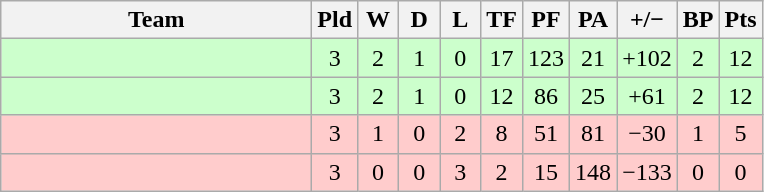<table class="wikitable" style="text-align:center">
<tr>
<th width="200">Team</th>
<th width="20">Pld</th>
<th width="20">W</th>
<th width="20">D</th>
<th width="20">L</th>
<th width="20">TF</th>
<th width="20">PF</th>
<th width="20">PA</th>
<th width="25">+/−</th>
<th width="20">BP</th>
<th width="20">Pts</th>
</tr>
<tr style="background:#cfc;">
<td align=left></td>
<td>3</td>
<td>2</td>
<td>1</td>
<td>0</td>
<td>17</td>
<td>123</td>
<td>21</td>
<td>+102</td>
<td>2</td>
<td>12</td>
</tr>
<tr style="background:#cfc;">
<td align=left></td>
<td>3</td>
<td>2</td>
<td>1</td>
<td>0</td>
<td>12</td>
<td>86</td>
<td>25</td>
<td>+61</td>
<td>2</td>
<td>12</td>
</tr>
<tr style="background:#fcc;">
<td align=left></td>
<td>3</td>
<td>1</td>
<td>0</td>
<td>2</td>
<td>8</td>
<td>51</td>
<td>81</td>
<td>−30</td>
<td>1</td>
<td>5</td>
</tr>
<tr style="background:#fcc;">
<td align=left></td>
<td>3</td>
<td>0</td>
<td>0</td>
<td>3</td>
<td>2</td>
<td>15</td>
<td>148</td>
<td>−133</td>
<td>0</td>
<td>0</td>
</tr>
</table>
